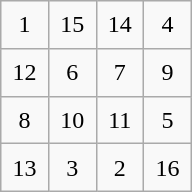<table class="wikitable" style="margin-left:auto;margin-right:auto;text-align:center;width:8em;height:8em;table-layout:fixed;">
<tr>
<td>1</td>
<td>15</td>
<td>14</td>
<td>4</td>
</tr>
<tr>
<td>12</td>
<td>6</td>
<td>7</td>
<td>9</td>
</tr>
<tr>
<td>8</td>
<td>10</td>
<td>11</td>
<td>5</td>
</tr>
<tr>
<td>13</td>
<td>3</td>
<td>2</td>
<td>16</td>
</tr>
</table>
